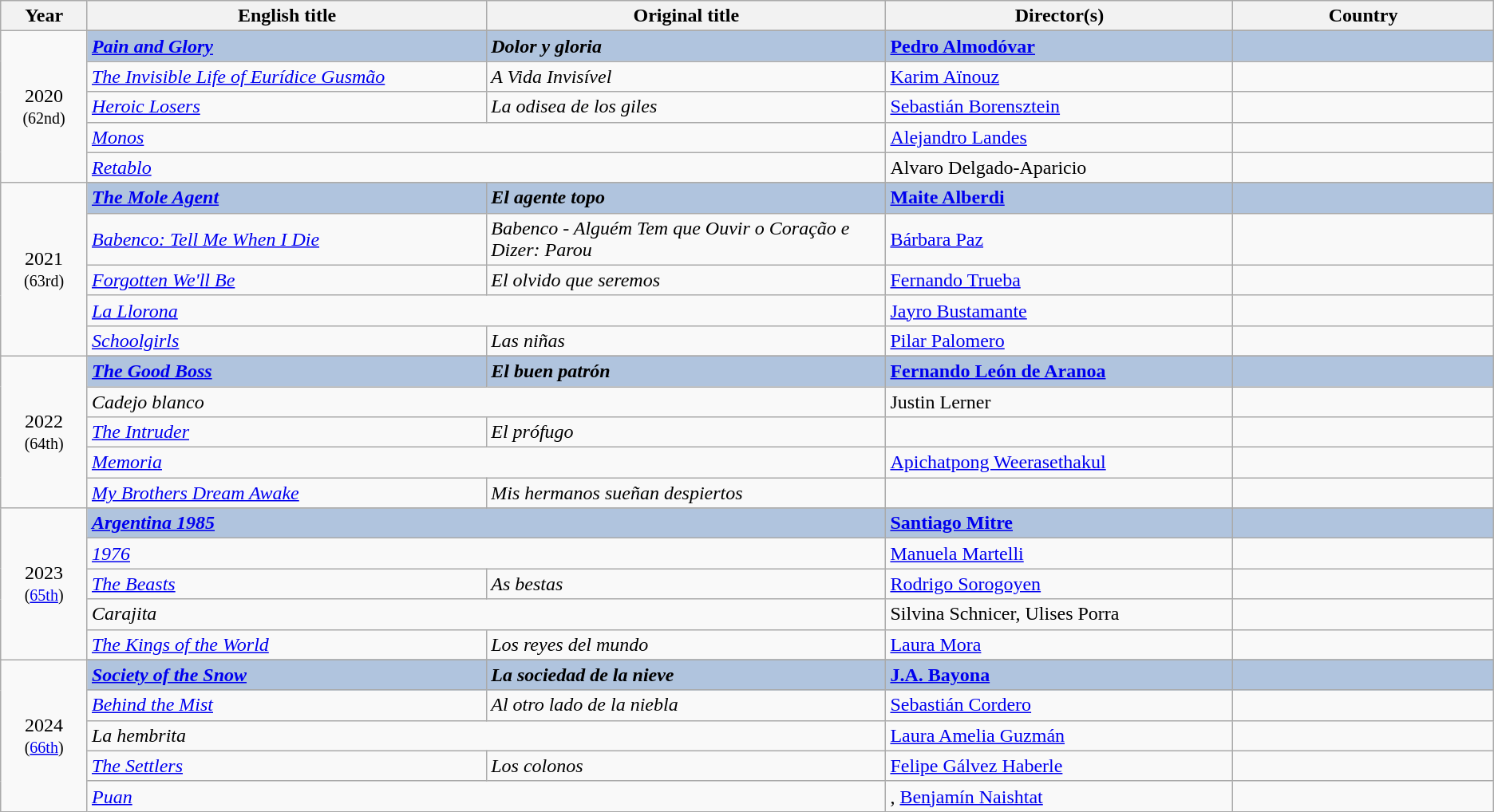<table class="wikitable sortable" style="text-align:left;"style="width:95%">
<tr>
<th scope="col" style="width:5%;">Year</th>
<th scope="col" style="width:23%;">English title</th>
<th scope="col" style="width:23%;">Original title</th>
<th scope="col" style="width:20%;">Director(s)</th>
<th scope="col" style="width:15%;">Country</th>
</tr>
<tr>
<td rowspan="6" style="text-align:center;">2020<br><small>(62nd)</small><br></td>
</tr>
<tr style="background:#B0C4DE;">
<td><strong><em><a href='#'>Pain and Glory</a></em></strong> </td>
<td><strong><em>Dolor y gloria</em></strong></td>
<td><strong><a href='#'>Pedro Almodóvar</a></strong></td>
<td><strong></strong></td>
</tr>
<tr>
<td><em><a href='#'>The Invisible Life of Eurídice Gusmão</a></em></td>
<td><em>A Vida Invisível</em></td>
<td><a href='#'>Karim Aïnouz</a></td>
<td></td>
</tr>
<tr>
<td><em><a href='#'>Heroic Losers</a></em></td>
<td><em>La odisea de los giles</em></td>
<td><a href='#'>Sebastián Borensztein</a></td>
<td></td>
</tr>
<tr>
<td colspan="2"><em><a href='#'>Monos</a></em></td>
<td><a href='#'>Alejandro Landes</a></td>
<td></td>
</tr>
<tr>
<td colspan="2"><em><a href='#'>Retablo</a></em></td>
<td>Alvaro Delgado-Aparicio</td>
<td></td>
</tr>
<tr>
<td rowspan="6" style="text-align:center;">2021<br><small>(63rd)</small><br></td>
</tr>
<tr style="background:#B0C4DE;">
<td><strong><em><a href='#'>The Mole Agent</a></em></strong> </td>
<td><strong><em>El agente topo</em></strong></td>
<td><strong><a href='#'>Maite Alberdi</a></strong></td>
<td><strong></strong></td>
</tr>
<tr>
<td><em><a href='#'>Babenco: Tell Me When I Die</a></em></td>
<td><em>Babenco - Alguém Tem que Ouvir o Coração e Dizer: Parou</em></td>
<td><a href='#'>Bárbara Paz</a></td>
<td></td>
</tr>
<tr>
<td><em><a href='#'>Forgotten We'll Be</a></em></td>
<td><em>El olvido que seremos</em></td>
<td><a href='#'>Fernando Trueba</a></td>
<td></td>
</tr>
<tr>
<td colspan="2"><em><a href='#'>La Llorona</a></em></td>
<td><a href='#'>Jayro Bustamante</a></td>
<td></td>
</tr>
<tr>
<td><em><a href='#'>Schoolgirls</a></em></td>
<td><em>Las niñas</em></td>
<td><a href='#'>Pilar Palomero</a></td>
<td></td>
</tr>
<tr>
<td rowspan="6" style="text-align:center;">2022<br><small>(64th)</small><br></td>
</tr>
<tr style="background:#B0C4DE;">
<td><strong><em><a href='#'>The Good Boss</a></em></strong> </td>
<td><strong><em>El buen patrón</em></strong></td>
<td><strong><a href='#'>Fernando León de Aranoa</a></strong></td>
<td><strong></strong></td>
</tr>
<tr>
<td colspan = "2"><em>Cadejo blanco</em></td>
<td>Justin Lerner</td>
<td></td>
</tr>
<tr>
<td><em><a href='#'>The Intruder</a></em></td>
<td><em>El prófugo</em></td>
<td></td>
<td></td>
</tr>
<tr>
<td colspan="2"><em><a href='#'>Memoria</a></em></td>
<td><a href='#'>Apichatpong Weerasethakul</a></td>
<td></td>
</tr>
<tr>
<td><em><a href='#'>My Brothers Dream Awake</a></em></td>
<td><em>Mis hermanos sueñan despiertos</em></td>
<td></td>
<td></td>
</tr>
<tr>
<td rowspan="6" style="text-align:center;">2023<br><small>(<a href='#'>65th</a>)</small><br></td>
</tr>
<tr style="background:#B0C4DE;">
<td colspan = "2"><strong><em><a href='#'>Argentina 1985</a></em></strong> </td>
<td><strong><a href='#'>Santiago Mitre</a></strong></td>
<td><strong></strong></td>
</tr>
<tr>
<td colspan = "2"><em><a href='#'>1976</a></em></td>
<td><a href='#'>Manuela Martelli</a></td>
<td></td>
</tr>
<tr>
<td><em><a href='#'>The Beasts</a></em></td>
<td><em>As bestas</em></td>
<td><a href='#'>Rodrigo Sorogoyen</a></td>
<td></td>
</tr>
<tr>
<td colspan = "2"><em>Carajita</em></td>
<td>Silvina Schnicer, Ulises Porra</td>
<td></td>
</tr>
<tr>
<td><em><a href='#'>The Kings of the World</a></em></td>
<td><em>Los reyes del mundo</em></td>
<td><a href='#'>Laura Mora</a></td>
<td></td>
</tr>
<tr>
<td rowspan="6" style="text-align:center;">2024<br><small>(<a href='#'>66th</a>)</small><br></td>
</tr>
<tr style="background:#B0C4DE;">
<td><strong><em><a href='#'>Society of the Snow</a></em></strong></td>
<td><strong><em>La sociedad de la nieve</em></strong></td>
<td><strong><a href='#'>J.A. Bayona</a></strong></td>
<td><strong></strong></td>
</tr>
<tr>
<td><em><a href='#'>Behind the Mist</a></em></td>
<td><em>Al otro lado de la niebla</em></td>
<td><a href='#'>Sebastián Cordero</a></td>
<td></td>
</tr>
<tr>
<td colspan = "2"><em>La hembrita</em></td>
<td><a href='#'>Laura Amelia Guzmán</a></td>
<td></td>
</tr>
<tr>
<td><em><a href='#'>The Settlers</a></em></td>
<td><em>Los colonos</em></td>
<td><a href='#'>Felipe Gálvez Haberle</a></td>
<td></td>
</tr>
<tr>
<td colspan = "2"><em><a href='#'>Puan</a></em></td>
<td>, <a href='#'>Benjamín Naishtat</a></td>
<td></td>
</tr>
</table>
